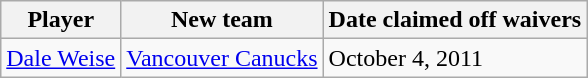<table class="wikitable">
<tr>
<th>Player</th>
<th>New team</th>
<th>Date claimed off waivers</th>
</tr>
<tr>
<td><a href='#'>Dale Weise</a></td>
<td><a href='#'>Vancouver Canucks</a></td>
<td>October 4, 2011</td>
</tr>
</table>
